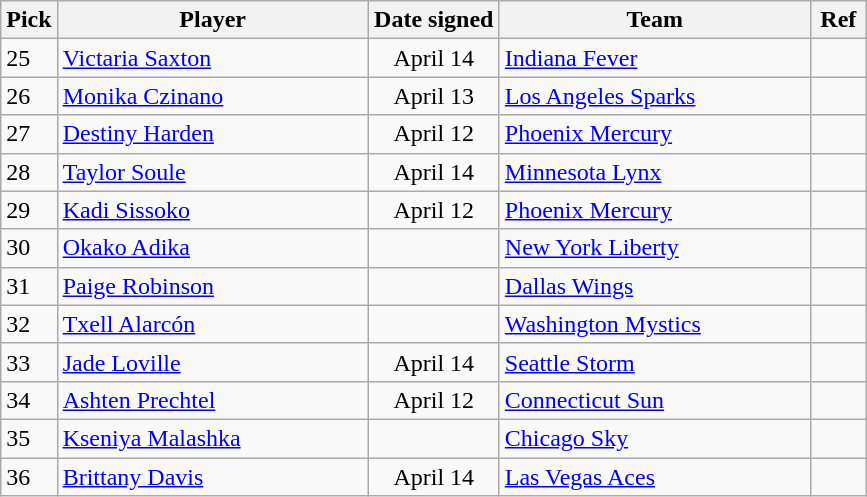<table class="wikitable">
<tr>
<th style="width:30px">Pick</th>
<th style="width:200px">Player</th>
<th style="width:80px">Date signed</th>
<th style="width:200px">Team</th>
<th class="unsortable" style="width:30px">Ref</th>
</tr>
<tr>
<td>25</td>
<td> <a href='#'>Victaria Saxton</a></td>
<td align="center">April 14</td>
<td><a href='#'>Indiana Fever</a></td>
<td align="center"></td>
</tr>
<tr>
<td>26</td>
<td> <a href='#'>Monika Czinano</a></td>
<td align="center">April 13</td>
<td><a href='#'>Los Angeles Sparks</a></td>
<td align="center"></td>
</tr>
<tr>
<td>27</td>
<td> <a href='#'>Destiny Harden</a></td>
<td align="center">April 12</td>
<td><a href='#'>Phoenix Mercury</a></td>
<td align="center"></td>
</tr>
<tr>
<td>28</td>
<td> <a href='#'>Taylor Soule</a></td>
<td align="center">April 14</td>
<td><a href='#'>Minnesota Lynx</a></td>
<td align="center"></td>
</tr>
<tr>
<td>29</td>
<td> <a href='#'>Kadi Sissoko</a></td>
<td align="center">April 12</td>
<td><a href='#'>Phoenix Mercury</a></td>
<td align="center"></td>
</tr>
<tr>
<td>30</td>
<td> <a href='#'>Okako Adika</a></td>
<td align="center"></td>
<td><a href='#'>New York Liberty</a></td>
<td align="center"></td>
</tr>
<tr>
<td>31</td>
<td> <a href='#'>Paige Robinson</a></td>
<td align="center"></td>
<td><a href='#'>Dallas Wings</a></td>
<td align="center"></td>
</tr>
<tr>
<td>32</td>
<td> <a href='#'>Txell Alarcón</a></td>
<td align="center"></td>
<td><a href='#'>Washington Mystics</a></td>
<td align="center"></td>
</tr>
<tr>
<td>33</td>
<td> <a href='#'>Jade Loville</a></td>
<td align="center">April 14</td>
<td><a href='#'>Seattle Storm</a></td>
<td align="center"></td>
</tr>
<tr>
<td>34</td>
<td> <a href='#'>Ashten Prechtel</a></td>
<td align="center">April 12</td>
<td><a href='#'>Connecticut Sun</a></td>
<td align="center"></td>
</tr>
<tr>
<td>35</td>
<td> <a href='#'>Kseniya Malashka</a></td>
<td align="center"></td>
<td><a href='#'>Chicago Sky</a></td>
<td align="center"></td>
</tr>
<tr>
<td>36</td>
<td> <a href='#'>Brittany Davis</a></td>
<td align="center">April 14</td>
<td><a href='#'>Las Vegas Aces</a></td>
<td align="center"></td>
</tr>
</table>
